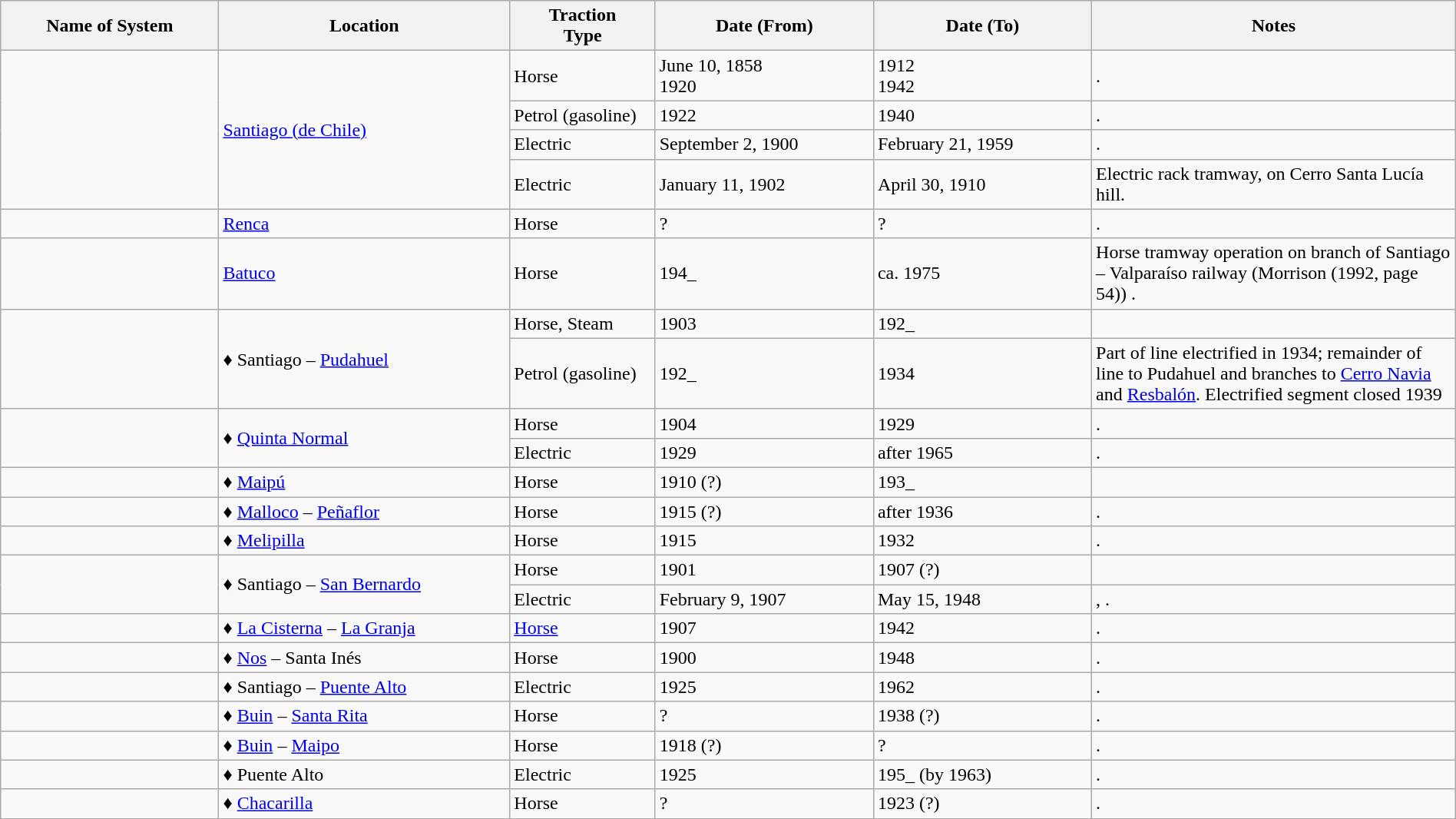<table class="wikitable" width=100%>
<tr>
<th width=15%>Name of System</th>
<th width=20%>Location</th>
<th width=10%>Traction<br>Type</th>
<th width=15%>Date (From)</th>
<th width=15%>Date (To)</th>
<th width=25%>Notes</th>
</tr>
<tr>
<td rowspan="4"> </td>
<td rowspan="4"><a href='#'>Santiago (de Chile)</a></td>
<td>Horse</td>
<td>June 10, 1858<br>1920</td>
<td>1912<br>1942</td>
<td>.</td>
</tr>
<tr>
<td>Petrol (gasoline)</td>
<td>1922</td>
<td>1940</td>
<td>.</td>
</tr>
<tr>
<td>Electric</td>
<td>September 2, 1900</td>
<td>February 21, 1959</td>
<td>.</td>
</tr>
<tr>
<td>Electric</td>
<td>January 11, 1902</td>
<td>April 30, 1910</td>
<td> Electric rack tramway, on Cerro Santa Lucía hill.</td>
</tr>
<tr>
<td> </td>
<td><a href='#'>Renca</a></td>
<td>Horse</td>
<td>?</td>
<td>?</td>
<td>.</td>
</tr>
<tr>
<td> </td>
<td><a href='#'>Batuco</a></td>
<td>Horse</td>
<td>194_</td>
<td>ca. 1975</td>
<td>Horse tramway operation on branch of Santiago – Valparaíso railway (Morrison (1992, page 54)) .</td>
</tr>
<tr>
<td rowspan="2"> </td>
<td rowspan="2">♦ Santiago – <a href='#'>Pudahuel</a></td>
<td>Horse, Steam</td>
<td>1903</td>
<td>192_</td>
<td> </td>
</tr>
<tr>
<td>Petrol (gasoline)</td>
<td>192_</td>
<td>1934</td>
<td> Part of line electrified in 1934; remainder of line to Pudahuel and branches to <a href='#'>Cerro Navia</a> and <a href='#'>Resbalón</a>. Electrified segment closed 1939</td>
</tr>
<tr>
<td rowspan="2"> </td>
<td rowspan="2">♦ <a href='#'>Quinta Normal</a></td>
<td>Horse</td>
<td>1904</td>
<td>1929</td>
<td>.</td>
</tr>
<tr>
<td>Electric</td>
<td>1929</td>
<td>after 1965</td>
<td>.</td>
</tr>
<tr>
<td> </td>
<td>♦ <a href='#'>Maipú</a></td>
<td>Horse</td>
<td>1910 (?)</td>
<td>193_</td>
<td></td>
</tr>
<tr>
<td> </td>
<td>♦ <a href='#'>Malloco</a> – <a href='#'>Peñaflor</a></td>
<td>Horse</td>
<td>1915 (?)</td>
<td>after 1936</td>
<td>.</td>
</tr>
<tr>
<td> </td>
<td>♦ <a href='#'>Melipilla</a></td>
<td>Horse</td>
<td>1915</td>
<td>1932</td>
<td>.</td>
</tr>
<tr>
<td rowspan="2"> </td>
<td rowspan="2">♦ Santiago – <a href='#'>San Bernardo</a></td>
<td>Horse</td>
<td>1901</td>
<td>1907 (?)</td>
<td> </td>
</tr>
<tr>
<td>Electric</td>
<td>February 9, 1907</td>
<td>May 15, 1948</td>
<td>, .</td>
</tr>
<tr>
<td> </td>
<td>♦ <a href='#'>La Cisterna</a> – <a href='#'>La Granja</a></td>
<td><a href='#'>Horse</a></td>
<td>1907</td>
<td>1942</td>
<td>.</td>
</tr>
<tr>
<td> </td>
<td>♦ <a href='#'>Nos</a> – Santa Inés</td>
<td>Horse</td>
<td>1900</td>
<td>1948</td>
<td>.</td>
</tr>
<tr>
<td> </td>
<td>♦ Santiago – <a href='#'>Puente Alto</a></td>
<td>Electric</td>
<td>1925</td>
<td>1962</td>
<td>.</td>
</tr>
<tr>
<td> </td>
<td>♦ <a href='#'>Buin</a> – <a href='#'>Santa Rita</a></td>
<td>Horse</td>
<td>?</td>
<td>1938 (?)</td>
<td>.</td>
</tr>
<tr>
<td> </td>
<td>♦ <a href='#'>Buin</a> – <a href='#'>Maipo</a></td>
<td>Horse</td>
<td>1918 (?)</td>
<td>?</td>
<td>.</td>
</tr>
<tr>
<td> </td>
<td>♦ Puente Alto</td>
<td>Electric</td>
<td>1925</td>
<td>195_ (by 1963)</td>
<td>.</td>
</tr>
<tr>
<td> </td>
<td>♦ <a href='#'>Chacarilla</a></td>
<td>Horse</td>
<td>?</td>
<td>1923 (?)</td>
<td>.</td>
</tr>
<tr>
</tr>
</table>
